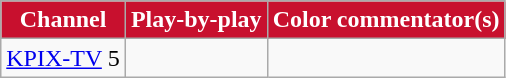<table class="wikitable">
<tr>
<th style="color:#FFFFFF; background:#C8102E;">Channel</th>
<th style="color:#FFFFFF; background:#C8102E;">Play-by-play</th>
<th style="color:#FFFFFF; background:#C8102E;">Color commentator(s)</th>
</tr>
<tr>
<td><a href='#'>KPIX-TV</a> 5</td>
<td></td>
<td></td>
</tr>
</table>
